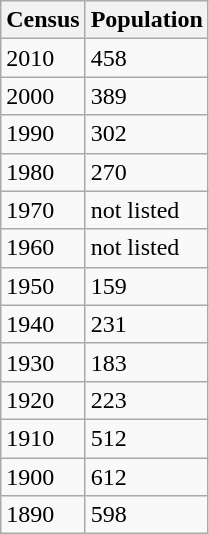<table class="wikitable">
<tr>
<th>Census</th>
<th>Population</th>
</tr>
<tr>
<td>2010</td>
<td>458</td>
</tr>
<tr>
<td>2000</td>
<td>389</td>
</tr>
<tr>
<td>1990</td>
<td>302</td>
</tr>
<tr>
<td>1980</td>
<td>270</td>
</tr>
<tr>
<td>1970</td>
<td>not listed</td>
</tr>
<tr>
<td>1960</td>
<td>not listed</td>
</tr>
<tr>
<td>1950</td>
<td>159</td>
</tr>
<tr>
<td>1940</td>
<td>231</td>
</tr>
<tr>
<td>1930</td>
<td>183</td>
</tr>
<tr>
<td>1920</td>
<td>223</td>
</tr>
<tr>
<td>1910</td>
<td>512</td>
</tr>
<tr>
<td>1900</td>
<td>612</td>
</tr>
<tr>
<td>1890</td>
<td>598</td>
</tr>
</table>
